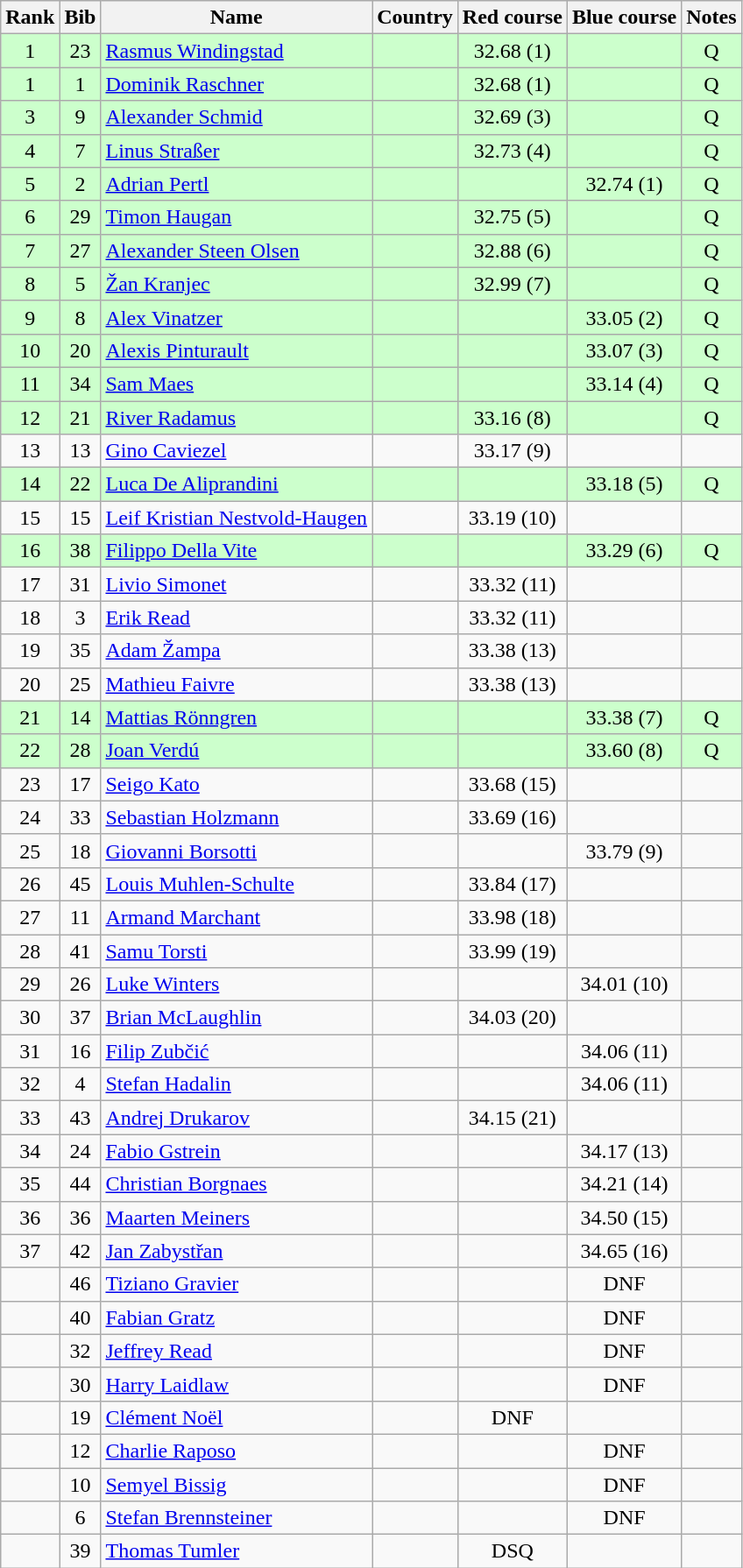<table class="wikitable sortable" style="text-align:center">
<tr>
<th>Rank</th>
<th>Bib</th>
<th>Name</th>
<th>Country</th>
<th>Red course</th>
<th>Blue course</th>
<th>Notes</th>
</tr>
<tr bgcolor=ccffcc>
<td>1</td>
<td>23</td>
<td align=left><a href='#'>Rasmus Windingstad</a></td>
<td align=left></td>
<td>32.68 (1)</td>
<td></td>
<td>Q</td>
</tr>
<tr bgcolor=ccffcc>
<td>1</td>
<td>1</td>
<td align=left><a href='#'>Dominik Raschner</a></td>
<td align=left></td>
<td>32.68 (1)</td>
<td></td>
<td>Q</td>
</tr>
<tr bgcolor=ccffcc>
<td>3</td>
<td>9</td>
<td align=left><a href='#'>Alexander Schmid</a></td>
<td align=left></td>
<td>32.69 (3)</td>
<td></td>
<td>Q</td>
</tr>
<tr bgcolor=ccffcc>
<td>4</td>
<td>7</td>
<td align=left><a href='#'>Linus Straßer</a></td>
<td align=left></td>
<td>32.73 (4)</td>
<td></td>
<td>Q</td>
</tr>
<tr bgcolor=ccffcc>
<td>5</td>
<td>2</td>
<td align=left><a href='#'>Adrian Pertl</a></td>
<td align=left></td>
<td></td>
<td>32.74 (1)</td>
<td>Q</td>
</tr>
<tr bgcolor=ccffcc>
<td>6</td>
<td>29</td>
<td align=left><a href='#'>Timon Haugan</a></td>
<td align=left></td>
<td>32.75 (5)</td>
<td></td>
<td>Q</td>
</tr>
<tr bgcolor=ccffcc>
<td>7</td>
<td>27</td>
<td align=left><a href='#'>Alexander Steen Olsen</a></td>
<td align=left></td>
<td>32.88 (6)</td>
<td></td>
<td>Q</td>
</tr>
<tr bgcolor=ccffcc>
<td>8</td>
<td>5</td>
<td align=left><a href='#'>Žan Kranjec</a></td>
<td align=left></td>
<td>32.99 (7)</td>
<td></td>
<td>Q</td>
</tr>
<tr bgcolor=ccffcc>
<td>9</td>
<td>8</td>
<td align=left><a href='#'>Alex Vinatzer</a></td>
<td align=left></td>
<td></td>
<td>33.05 (2)</td>
<td>Q</td>
</tr>
<tr bgcolor=ccffcc>
<td>10</td>
<td>20</td>
<td align=left><a href='#'>Alexis Pinturault</a></td>
<td align=left></td>
<td></td>
<td>33.07 (3)</td>
<td>Q</td>
</tr>
<tr bgcolor=ccffcc>
<td>11</td>
<td>34</td>
<td align=left><a href='#'>Sam Maes</a></td>
<td align=left></td>
<td></td>
<td>33.14 (4)</td>
<td>Q</td>
</tr>
<tr bgcolor=ccffcc>
<td>12</td>
<td>21</td>
<td align=left><a href='#'>River Radamus</a></td>
<td align=left></td>
<td>33.16 (8)</td>
<td></td>
<td>Q</td>
</tr>
<tr>
<td>13</td>
<td>13</td>
<td align=left><a href='#'>Gino Caviezel</a></td>
<td align=left> </td>
<td>33.17 (9)</td>
<td></td>
<td></td>
</tr>
<tr bgcolor=ccffcc>
<td>14</td>
<td>22</td>
<td align=left><a href='#'>Luca De Aliprandini</a></td>
<td align=left></td>
<td></td>
<td>33.18 (5)</td>
<td>Q</td>
</tr>
<tr>
<td>15</td>
<td>15</td>
<td align=left><a href='#'>Leif Kristian Nestvold-Haugen</a></td>
<td align=left></td>
<td>33.19 (10)</td>
<td></td>
<td></td>
</tr>
<tr bgcolor=ccffcc>
<td>16</td>
<td>38</td>
<td align=left><a href='#'>Filippo Della Vite</a></td>
<td align=left></td>
<td></td>
<td>33.29 (6)</td>
<td>Q</td>
</tr>
<tr>
<td>17</td>
<td>31</td>
<td align=left><a href='#'>Livio Simonet</a></td>
<td align=left> </td>
<td>33.32 (11)</td>
<td></td>
<td></td>
</tr>
<tr>
<td>18</td>
<td>3</td>
<td align=left><a href='#'>Erik Read</a></td>
<td align=left></td>
<td>33.32 (11)</td>
<td></td>
<td></td>
</tr>
<tr>
<td>19</td>
<td>35</td>
<td align=left><a href='#'>Adam Žampa</a></td>
<td align=left></td>
<td>33.38 (13)</td>
<td></td>
<td></td>
</tr>
<tr>
<td>20</td>
<td>25</td>
<td align=left><a href='#'>Mathieu Faivre</a></td>
<td align=left></td>
<td>33.38 (13)</td>
<td></td>
<td></td>
</tr>
<tr bgcolor=ccffcc>
<td>21</td>
<td>14</td>
<td align=left><a href='#'>Mattias Rönngren</a></td>
<td align=left></td>
<td></td>
<td>33.38 (7)</td>
<td>Q</td>
</tr>
<tr bgcolor=ccffcc>
<td>22</td>
<td>28</td>
<td align=left><a href='#'>Joan Verdú</a></td>
<td align=left></td>
<td></td>
<td>33.60 (8)</td>
<td>Q</td>
</tr>
<tr>
<td>23</td>
<td>17</td>
<td align=left><a href='#'>Seigo Kato</a></td>
<td align=left></td>
<td>33.68 (15)</td>
<td></td>
<td></td>
</tr>
<tr>
<td>24</td>
<td>33</td>
<td align=left><a href='#'>Sebastian Holzmann</a></td>
<td align=left></td>
<td>33.69 (16)</td>
<td></td>
<td></td>
</tr>
<tr>
<td>25</td>
<td>18</td>
<td align=left><a href='#'>Giovanni Borsotti</a></td>
<td align=left></td>
<td></td>
<td>33.79 (9)</td>
<td></td>
</tr>
<tr>
<td>26</td>
<td>45</td>
<td align=left><a href='#'>Louis Muhlen-Schulte</a></td>
<td align=left></td>
<td>33.84 (17)</td>
<td></td>
<td></td>
</tr>
<tr>
<td>27</td>
<td>11</td>
<td align=left><a href='#'>Armand Marchant</a></td>
<td align=left></td>
<td>33.98 (18)</td>
<td></td>
<td></td>
</tr>
<tr>
<td>28</td>
<td>41</td>
<td align=left><a href='#'>Samu Torsti</a></td>
<td align=left></td>
<td>33.99 (19)</td>
<td></td>
<td></td>
</tr>
<tr>
<td>29</td>
<td>26</td>
<td align=left><a href='#'>Luke Winters</a></td>
<td align=left></td>
<td></td>
<td>34.01 (10)</td>
<td></td>
</tr>
<tr>
<td>30</td>
<td>37</td>
<td align=left><a href='#'>Brian McLaughlin</a></td>
<td align=left></td>
<td>34.03 (20)</td>
<td></td>
<td></td>
</tr>
<tr>
<td>31</td>
<td>16</td>
<td align=left><a href='#'>Filip Zubčić</a></td>
<td align=left></td>
<td></td>
<td>34.06 (11)</td>
<td></td>
</tr>
<tr>
<td>32</td>
<td>4</td>
<td align=left><a href='#'>Stefan Hadalin</a></td>
<td align=left></td>
<td></td>
<td>34.06 (11)</td>
<td></td>
</tr>
<tr>
<td>33</td>
<td>43</td>
<td align=left><a href='#'>Andrej Drukarov</a></td>
<td align=left></td>
<td>34.15 (21)</td>
<td></td>
<td></td>
</tr>
<tr>
<td>34</td>
<td>24</td>
<td align=left><a href='#'>Fabio Gstrein</a></td>
<td align=left></td>
<td></td>
<td>34.17 (13)</td>
<td></td>
</tr>
<tr>
<td>35</td>
<td>44</td>
<td align=left><a href='#'>Christian Borgnaes</a></td>
<td align=left></td>
<td></td>
<td>34.21 (14)</td>
<td></td>
</tr>
<tr>
<td>36</td>
<td>36</td>
<td align=left><a href='#'>Maarten Meiners</a></td>
<td align=left></td>
<td></td>
<td>34.50 (15)</td>
<td></td>
</tr>
<tr>
<td>37</td>
<td>42</td>
<td align=left><a href='#'>Jan Zabystřan</a></td>
<td align=left></td>
<td></td>
<td>34.65 (16)</td>
<td></td>
</tr>
<tr>
<td></td>
<td>46</td>
<td align=left><a href='#'>Tiziano Gravier</a></td>
<td align=left></td>
<td></td>
<td>DNF</td>
<td></td>
</tr>
<tr>
<td></td>
<td>40</td>
<td align=left><a href='#'>Fabian Gratz</a></td>
<td align=left></td>
<td></td>
<td>DNF</td>
<td></td>
</tr>
<tr>
<td></td>
<td>32</td>
<td align=left><a href='#'>Jeffrey Read</a></td>
<td align=left></td>
<td></td>
<td>DNF</td>
<td></td>
</tr>
<tr>
<td></td>
<td>30</td>
<td align=left><a href='#'>Harry Laidlaw</a></td>
<td align=left></td>
<td></td>
<td>DNF</td>
<td></td>
</tr>
<tr>
<td></td>
<td>19</td>
<td align=left><a href='#'>Clément Noël</a></td>
<td align=left></td>
<td>DNF</td>
<td></td>
<td></td>
</tr>
<tr>
<td></td>
<td>12</td>
<td align=left><a href='#'>Charlie Raposo</a></td>
<td align=left></td>
<td></td>
<td>DNF</td>
<td></td>
</tr>
<tr>
<td></td>
<td>10</td>
<td align=left><a href='#'>Semyel Bissig</a></td>
<td align=left> </td>
<td></td>
<td>DNF</td>
<td></td>
</tr>
<tr>
<td></td>
<td>6</td>
<td align=left><a href='#'>Stefan Brennsteiner</a></td>
<td align=left></td>
<td></td>
<td>DNF</td>
<td></td>
</tr>
<tr>
<td></td>
<td>39</td>
<td align=left><a href='#'>Thomas Tumler</a></td>
<td align=left> </td>
<td>DSQ</td>
<td></td>
<td></td>
</tr>
</table>
